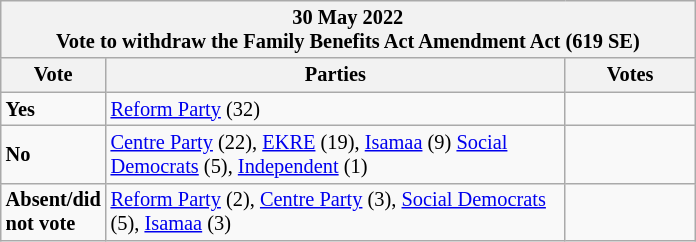<table class="wikitable" style="font-size:85%;">
<tr>
<th colspan="3">30 May 2022<br>Vote to withdraw the Family Benefits Act Amendment Act (619 SE)</th>
</tr>
<tr>
<th width="60">Vote</th>
<th width="300">Parties</th>
<th align="center" width="80">Votes</th>
</tr>
<tr>
<td> <strong>Yes</strong></td>
<td><a href='#'>Reform Party</a> (32)</td>
<td></td>
</tr>
<tr>
<td> <strong>No</strong></td>
<td><a href='#'>Centre Party</a> (22), <a href='#'>EKRE</a> (19), <a href='#'>Isamaa</a> (9) <a href='#'>Social Democrats</a> (5), <a href='#'>Independent</a> (1)</td>
<td></td>
</tr>
<tr>
<td><strong>Absent/did not vote</strong></td>
<td><a href='#'>Reform Party</a> (2), <a href='#'>Centre Party</a> (3), <a href='#'>Social Democrats</a> (5), <a href='#'>Isamaa</a> (3)</td>
<td></td>
</tr>
</table>
